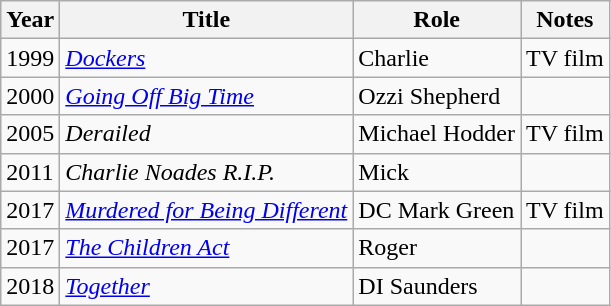<table class="wikitable sortable">
<tr>
<th>Year</th>
<th>Title</th>
<th>Role</th>
<th>Notes</th>
</tr>
<tr>
<td>1999</td>
<td><em><a href='#'>Dockers</a></em></td>
<td>Charlie</td>
<td>TV film</td>
</tr>
<tr>
<td>2000</td>
<td><em><a href='#'>Going Off Big Time</a></em></td>
<td>Ozzi Shepherd</td>
<td></td>
</tr>
<tr>
<td>2005</td>
<td><em>Derailed</em></td>
<td>Michael Hodder</td>
<td>TV film</td>
</tr>
<tr>
<td>2011</td>
<td><em>Charlie Noades R.I.P.</em></td>
<td>Mick</td>
<td></td>
</tr>
<tr>
<td>2017</td>
<td><em><a href='#'>Murdered for Being Different</a></em></td>
<td>DC Mark Green</td>
<td>TV film</td>
</tr>
<tr>
<td>2017</td>
<td><em><a href='#'>The Children Act</a></em></td>
<td>Roger</td>
<td></td>
</tr>
<tr>
<td>2018</td>
<td><em><a href='#'>Together</a></em></td>
<td>DI Saunders</td>
<td></td>
</tr>
</table>
